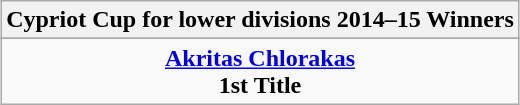<table class="wikitable" style="text-align: center; margin: 0 auto;">
<tr>
<th>Cypriot Cup for lower divisions 2014–15 Winners</th>
</tr>
<tr>
</tr>
<tr>
<td><strong><a href='#'>Akritas Chlorakas</a></strong><br><strong>1st Title</strong></td>
</tr>
</table>
